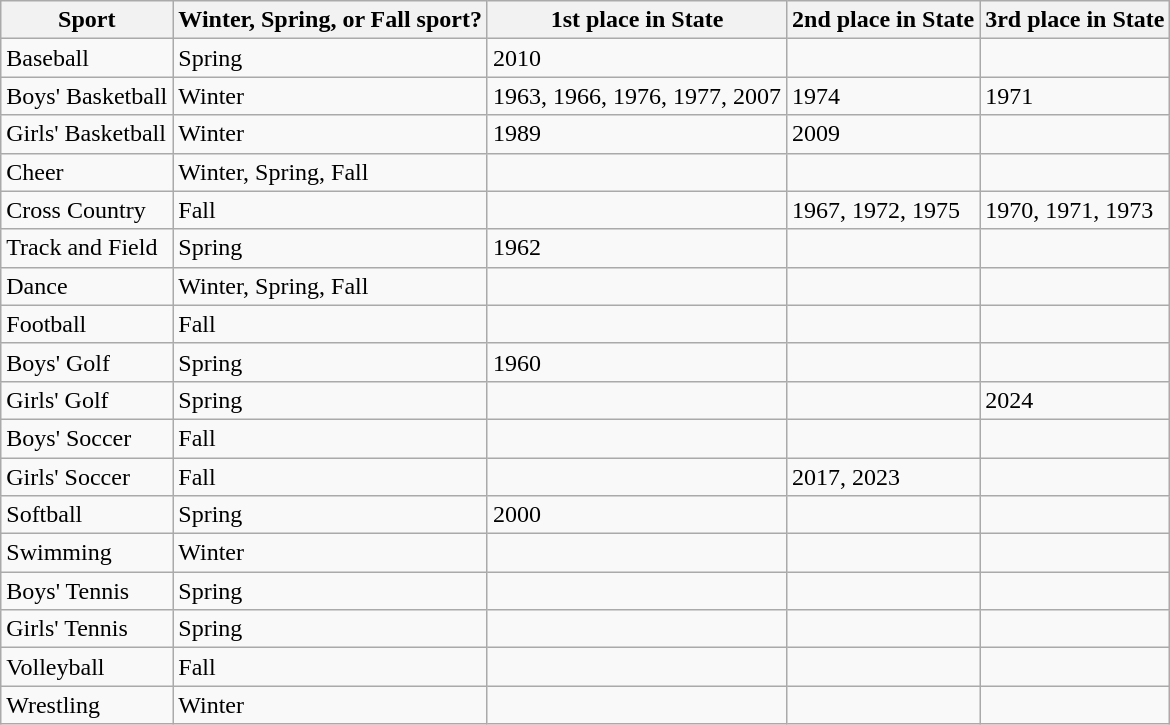<table class="wikitable">
<tr>
<th>Sport</th>
<th>Winter, Spring, or Fall sport?</th>
<th>1st place in State</th>
<th>2nd place in State</th>
<th>3rd place in State</th>
</tr>
<tr>
<td>Baseball</td>
<td>Spring</td>
<td>2010</td>
<td></td>
<td></td>
</tr>
<tr>
<td>Boys' Basketball</td>
<td>Winter</td>
<td>1963, 1966, 1976, 1977, 2007</td>
<td>1974</td>
<td>1971</td>
</tr>
<tr>
<td>Girls' Basketball</td>
<td>Winter</td>
<td>1989</td>
<td>2009</td>
<td></td>
</tr>
<tr>
<td>Cheer</td>
<td>Winter, Spring, Fall</td>
<td></td>
<td></td>
<td></td>
</tr>
<tr>
<td>Cross Country</td>
<td>Fall</td>
<td></td>
<td>1967, 1972, 1975</td>
<td>1970, 1971, 1973</td>
</tr>
<tr>
<td>Track and Field</td>
<td>Spring</td>
<td>1962</td>
<td></td>
<td></td>
</tr>
<tr>
<td>Dance</td>
<td>Winter, Spring, Fall</td>
<td></td>
<td></td>
<td></td>
</tr>
<tr>
<td>Football</td>
<td>Fall</td>
<td></td>
<td></td>
<td></td>
</tr>
<tr>
<td>Boys' Golf</td>
<td>Spring</td>
<td>1960</td>
<td></td>
<td></td>
</tr>
<tr>
<td>Girls' Golf</td>
<td>Spring</td>
<td></td>
<td></td>
<td>2024</td>
</tr>
<tr>
<td>Boys' Soccer</td>
<td>Fall</td>
<td></td>
<td></td>
<td></td>
</tr>
<tr>
<td>Girls' Soccer</td>
<td>Fall</td>
<td></td>
<td>2017, 2023</td>
<td></td>
</tr>
<tr>
<td>Softball</td>
<td>Spring</td>
<td>2000</td>
<td></td>
<td></td>
</tr>
<tr>
<td>Swimming</td>
<td>Winter</td>
<td></td>
<td></td>
<td></td>
</tr>
<tr>
<td>Boys' Tennis</td>
<td>Spring</td>
<td></td>
<td></td>
<td></td>
</tr>
<tr>
<td>Girls' Tennis</td>
<td>Spring</td>
<td></td>
<td></td>
<td></td>
</tr>
<tr>
<td>Volleyball</td>
<td>Fall</td>
<td></td>
<td></td>
<td></td>
</tr>
<tr>
<td>Wrestling</td>
<td>Winter</td>
<td></td>
<td></td>
<td></td>
</tr>
</table>
